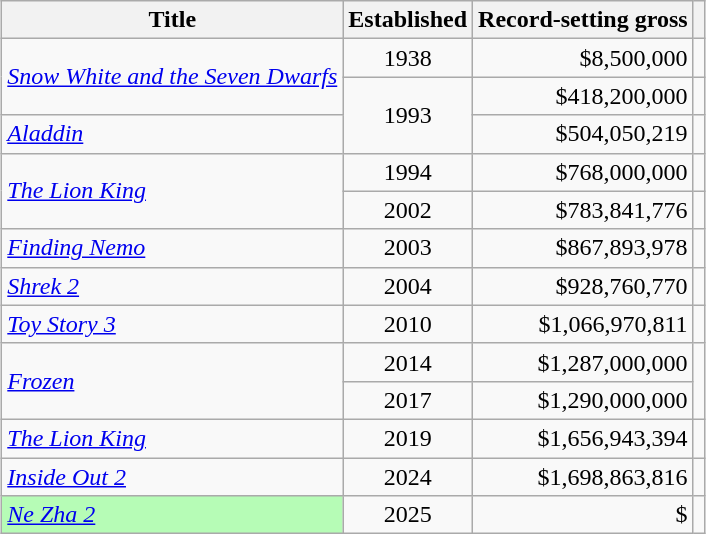<table class="wikitable" style="margin:auto;">
<tr>
<th scope="col">Title</th>
<th scope="col">Established</th>
<th scope="col">Record-setting gross</th>
<th scope="col"></th>
</tr>
<tr>
<td scope="row" rowspan="2"><em><a href='#'>Snow White and the Seven Dwarfs</a></em></td>
<td style="text-align:center;">1938</td>
<td style="text-align:right;">$8,500,000</td>
<td style="text-align:center;"></td>
</tr>
<tr>
<td style="text-align:center;" rowspan=2>1993</td>
<td style="text-align:right;">$418,200,000</td>
<td style="text-align:center;"></td>
</tr>
<tr>
<td scope="row"><em><a href='#'>Aladdin</a></em></td>
<td style="text-align:right;">$504,050,219</td>
<td style="text-align:center;"></td>
</tr>
<tr>
<td scope="row" rowspan="2"><em><a href='#'>The Lion King</a></em></td>
<td style="text-align:center;">1994</td>
<td style="text-align:right;">$768,000,000</td>
<td style="text-align:center;"></td>
</tr>
<tr>
<td style="text-align:center;">2002</td>
<td style="text-align:right;">$783,841,776</td>
<td style="text-align:center;"></td>
</tr>
<tr>
<td scope="row"><em><a href='#'>Finding Nemo</a></em></td>
<td style="text-align:center;">2003</td>
<td style="text-align:right;">$867,893,978</td>
<td style="text-align:center;"></td>
</tr>
<tr>
<td scope="row"><em><a href='#'>Shrek 2</a></em></td>
<td style="text-align:center;">2004</td>
<td style="text-align:right;">$928,760,770</td>
<td style="text-align:center;"></td>
</tr>
<tr>
<td scope="row"><em><a href='#'>Toy Story 3</a></em></td>
<td style="text-align:center;">2010</td>
<td style="text-align:right;">$1,066,970,811</td>
<td style="text-align:center;"></td>
</tr>
<tr>
<td scope="row" rowspan="2"><em><a href='#'>Frozen</a></em></td>
<td style="text-align:center;">2014</td>
<td style="text-align:right;">$1,287,000,000</td>
<td style="text-align:center;" rowspan="2"></td>
</tr>
<tr>
<td style="text-align:center;">2017</td>
<td style="text-align:right;">$1,290,000,000</td>
</tr>
<tr>
<td scope="row"><em><a href='#'>The Lion King</a></em></td>
<td style="text-align:center;">2019</td>
<td style="text-align:right;">$1,656,943,394</td>
<td style="text-align:center;"></td>
</tr>
<tr>
<td scope="row"><em><a href='#'>Inside Out 2</a></em></td>
<td style="text-align:center;">2024</td>
<td style="text-align:right;">$1,698,863,816</td>
<td style="text-align:center;"></td>
</tr>
<tr>
<td scope="row" style="background:#b6fcb6;"><em><a href='#'>Ne Zha 2</a></em></td>
<td style="text-align:center;">2025</td>
<td style="text-align:right;">$</td>
<td style="text-align:center;"></td>
</tr>
</table>
